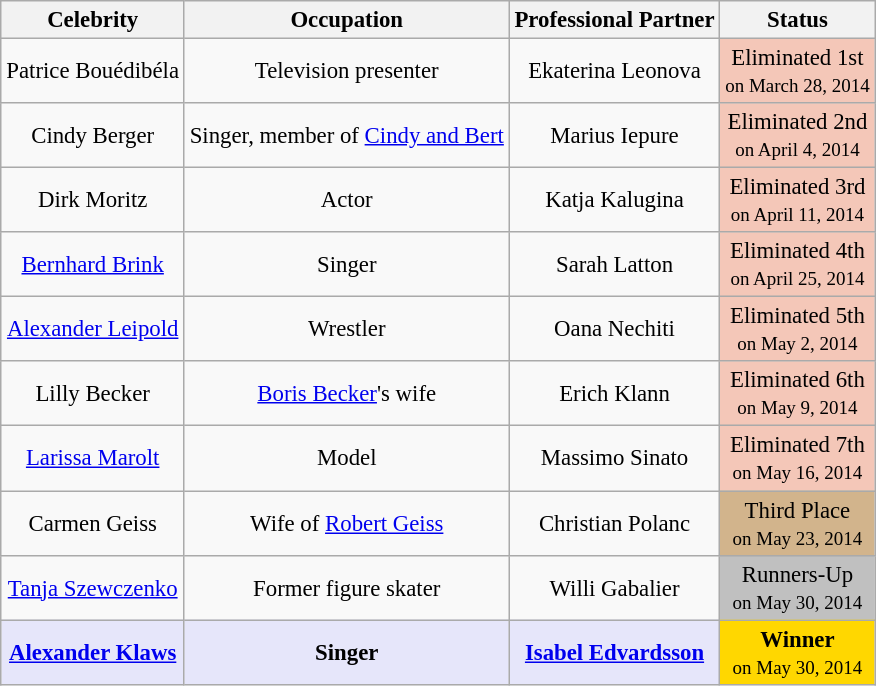<table class="wikitable" style="text-align: center; white-space:nowrap; margin:auto; font-size:95%;">
<tr>
<th>Celebrity</th>
<th>Occupation</th>
<th>Professional Partner</th>
<th>Status</th>
</tr>
<tr>
<td>Patrice Bouédibéla</td>
<td>Television presenter</td>
<td>Ekaterina Leonova</td>
<td bgcolor="#F4C7B8">Eliminated 1st<br><small>on March 28, 2014</small></td>
</tr>
<tr>
<td>Cindy Berger</td>
<td>Singer, member of <a href='#'>Cindy and Bert</a></td>
<td>Marius Iepure</td>
<td bgcolor="#F4C7B8">Eliminated 2nd<br><small>on April 4, 2014</small></td>
</tr>
<tr>
<td>Dirk Moritz</td>
<td>Actor</td>
<td>Katja Kalugina</td>
<td bgcolor="#F4C7B8">Eliminated 3rd<br><small>on April 11, 2014</small></td>
</tr>
<tr>
<td><a href='#'>Bernhard Brink</a></td>
<td>Singer</td>
<td>Sarah Latton</td>
<td bgcolor="#F4C7B8">Eliminated 4th<br><small>on April 25, 2014</small></td>
</tr>
<tr>
<td><a href='#'>Alexander Leipold</a></td>
<td>Wrestler</td>
<td>Oana Nechiti</td>
<td bgcolor="#F4C7B8">Eliminated 5th<br><small>on May 2, 2014</small></td>
</tr>
<tr>
<td>Lilly Becker</td>
<td><a href='#'>Boris Becker</a>'s wife</td>
<td>Erich Klann</td>
<td bgcolor="#F4C7B8">Eliminated 6th<br><small>on May 9, 2014</small></td>
</tr>
<tr>
<td><a href='#'>Larissa Marolt</a></td>
<td>Model</td>
<td>Massimo Sinato</td>
<td bgcolor="#F4C7B8">Eliminated 7th<br><small>on May 16, 2014</small></td>
</tr>
<tr>
<td>Carmen Geiss</td>
<td>Wife of <a href='#'>Robert Geiss</a></td>
<td>Christian Polanc</td>
<td bgcolor="tan">Third Place<br><small>on May 23, 2014</small></td>
</tr>
<tr>
<td><a href='#'>Tanja Szewczenko</a></td>
<td>Former figure skater</td>
<td>Willi Gabalier</td>
<td bgcolor=silver>Runners-Up <br><small> on May 30, 2014</small></td>
</tr>
<tr>
<td bgcolor="lavender"><strong><a href='#'>Alexander Klaws</a></strong></td>
<td bgcolor="lavender"><strong>Singer</strong></td>
<td bgcolor="lavender"><strong><a href='#'>Isabel Edvardsson</a></strong></td>
<td style="background:gold;"><strong>Winner</strong><br><small>on May 30, 2014</small></td>
</tr>
</table>
